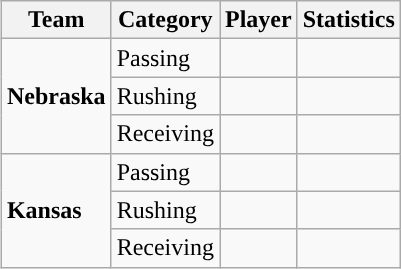<table class="wikitable" style="float: right;">
<tr>
<th>Team</th>
<th>Category</th>
<th>Player</th>
<th>Statistics</th>
</tr>
<tr>
<td rowspan=3><strong>Nebraska</strong></td>
<td>Passing</td>
<td></td>
<td></td>
</tr>
<tr>
<td>Rushing</td>
<td></td>
<td></td>
</tr>
<tr>
<td>Receiving</td>
<td></td>
<td></td>
</tr>
<tr>
<td rowspan=3><strong>Kansas</strong></td>
<td>Passing</td>
<td></td>
<td></td>
</tr>
<tr>
<td>Rushing</td>
<td></td>
<td></td>
</tr>
<tr>
<td>Receiving</td>
<td></td>
<td></td>
</tr>
</table>
